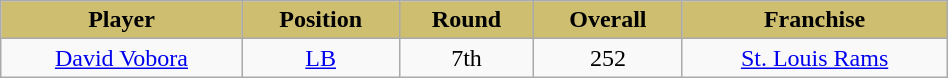<table class="wikitable" width="50%">
<tr align="center"  style="background:#CEBE70;color:black;">
<td><strong>Player</strong></td>
<td><strong>Position</strong></td>
<td><strong>Round</strong></td>
<td><strong>Overall<br></strong></td>
<td><strong>Franchise</strong></td>
</tr>
<tr align="center" bgcolor="">
<td><a href='#'>David Vobora</a></td>
<td><a href='#'>LB</a></td>
<td>7th</td>
<td>252</td>
<td><a href='#'>St. Louis Rams</a></td>
</tr>
</table>
